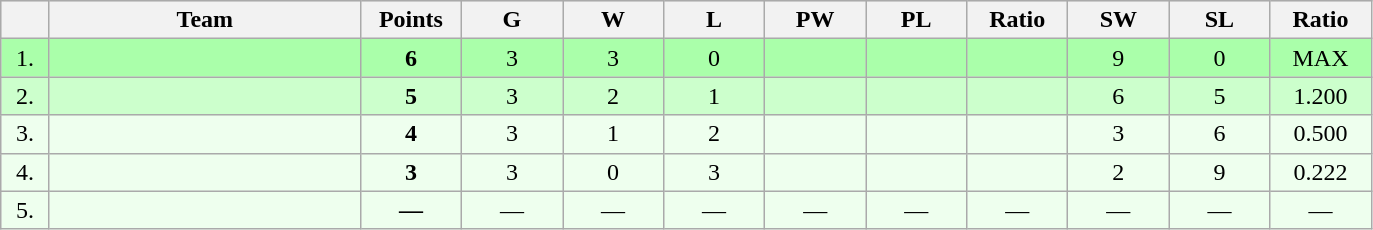<table class=wikitable style="text-align:center">
<tr style="background: #DCDCDC">
<th width="25"></th>
<th width="200">Team</th>
<th width="60">Points</th>
<th width="60">G</th>
<th width="60">W</th>
<th width="60">L</th>
<th width="60">PW</th>
<th width="60">PL</th>
<th width="60">Ratio</th>
<th width="60">SW</th>
<th width="60">SL</th>
<th width="60">Ratio</th>
</tr>
<tr style="background: #AAFFAA">
<td>1.</td>
<td align=left></td>
<td><strong>6</strong></td>
<td>3</td>
<td>3</td>
<td>0</td>
<td></td>
<td></td>
<td></td>
<td>9</td>
<td>0</td>
<td>MAX</td>
</tr>
<tr style="background: #CCFFCC">
<td>2.</td>
<td align=left></td>
<td><strong>5</strong></td>
<td>3</td>
<td>2</td>
<td>1</td>
<td></td>
<td></td>
<td></td>
<td>6</td>
<td>5</td>
<td>1.200</td>
</tr>
<tr style="background: #EEFFEE">
<td>3.</td>
<td align=left></td>
<td><strong>4</strong></td>
<td>3</td>
<td>1</td>
<td>2</td>
<td></td>
<td></td>
<td></td>
<td>3</td>
<td>6</td>
<td>0.500</td>
</tr>
<tr style="background: #EEFFEE">
<td>4.</td>
<td align=left></td>
<td><strong>3</strong></td>
<td>3</td>
<td>0</td>
<td>3</td>
<td></td>
<td></td>
<td></td>
<td>2</td>
<td>9</td>
<td>0.222</td>
</tr>
<tr style="background: #EEFFEE">
<td>5.</td>
<td align=left><s></s></td>
<td><strong>—</strong></td>
<td>—</td>
<td>—</td>
<td>—</td>
<td>—</td>
<td>—</td>
<td>—</td>
<td>—</td>
<td>—</td>
<td>—</td>
</tr>
</table>
